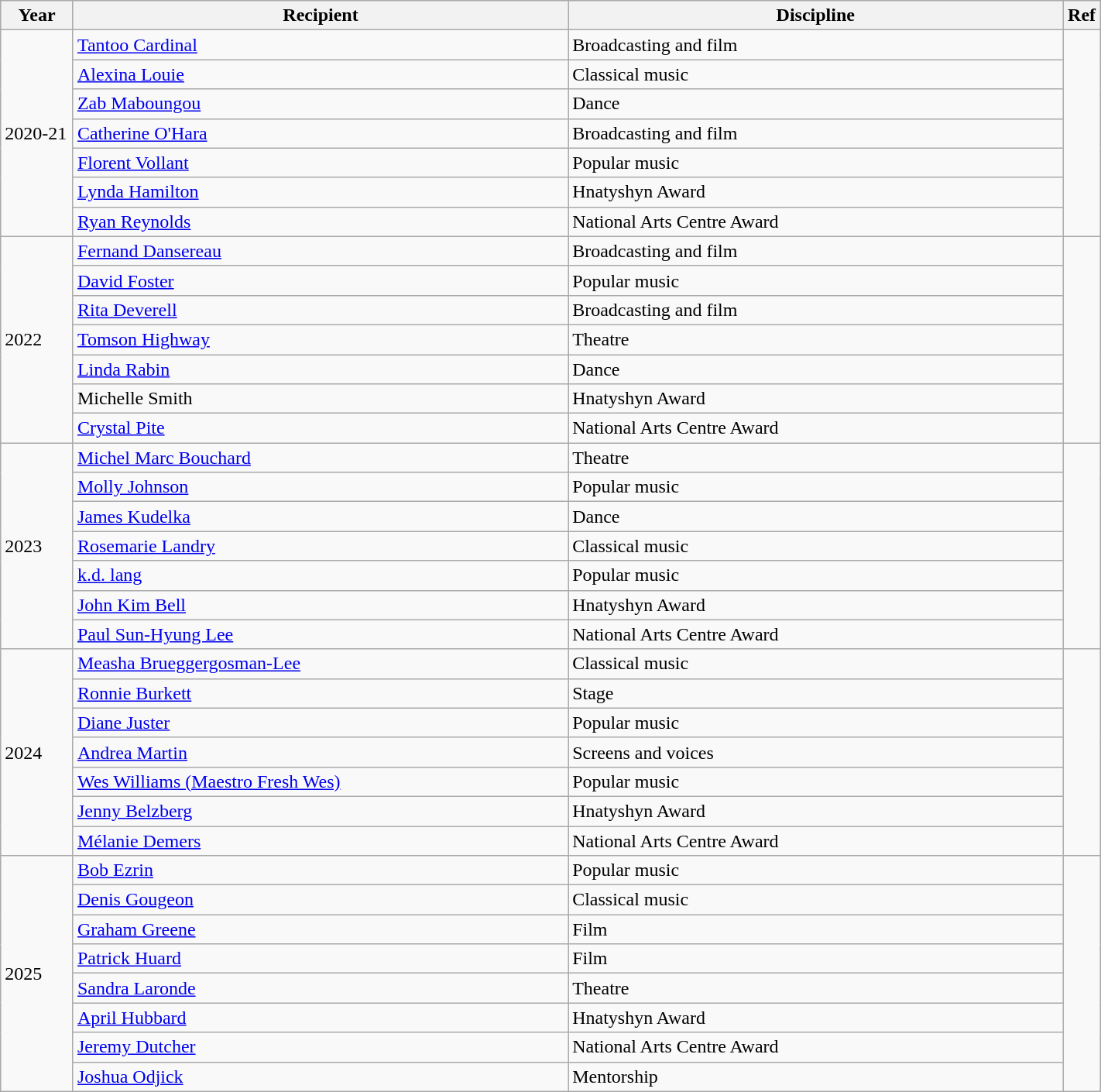<table class="wikitable" width="75%">
<tr>
<th>Year</th>
<th width="45%">Recipient</th>
<th width="45%">Discipline</th>
<th>Ref</th>
</tr>
<tr>
<td rowspan=7>2020-21</td>
<td><a href='#'>Tantoo Cardinal</a></td>
<td>Broadcasting and film</td>
<td rowspan=7></td>
</tr>
<tr>
<td><a href='#'>Alexina Louie</a></td>
<td>Classical music</td>
</tr>
<tr>
<td><a href='#'>Zab Maboungou</a></td>
<td>Dance</td>
</tr>
<tr>
<td><a href='#'>Catherine O'Hara</a></td>
<td>Broadcasting and film</td>
</tr>
<tr>
<td><a href='#'>Florent Vollant</a></td>
<td>Popular music</td>
</tr>
<tr>
<td><a href='#'>Lynda Hamilton</a></td>
<td>Hnatyshyn Award</td>
</tr>
<tr>
<td><a href='#'>Ryan Reynolds</a></td>
<td>National Arts Centre Award</td>
</tr>
<tr>
<td rowspan=7>2022</td>
<td><a href='#'>Fernand Dansereau</a></td>
<td>Broadcasting and film</td>
<td rowspan=7></td>
</tr>
<tr>
<td><a href='#'>David Foster</a></td>
<td>Popular music</td>
</tr>
<tr>
<td><a href='#'>Rita Deverell</a></td>
<td>Broadcasting and film</td>
</tr>
<tr>
<td><a href='#'>Tomson Highway</a></td>
<td>Theatre</td>
</tr>
<tr>
<td><a href='#'>Linda Rabin</a></td>
<td>Dance</td>
</tr>
<tr>
<td>Michelle Smith</td>
<td>Hnatyshyn Award</td>
</tr>
<tr>
<td><a href='#'>Crystal Pite</a></td>
<td>National Arts Centre Award</td>
</tr>
<tr>
<td rowspan=7>2023</td>
<td><a href='#'>Michel Marc Bouchard</a></td>
<td>Theatre</td>
<td rowspan=7></td>
</tr>
<tr>
<td><a href='#'>Molly Johnson</a></td>
<td>Popular music</td>
</tr>
<tr>
<td><a href='#'>James Kudelka</a></td>
<td>Dance</td>
</tr>
<tr>
<td><a href='#'>Rosemarie Landry</a></td>
<td>Classical music</td>
</tr>
<tr>
<td><a href='#'>k.d. lang</a></td>
<td>Popular music</td>
</tr>
<tr>
<td><a href='#'>John Kim Bell</a></td>
<td>Hnatyshyn Award</td>
</tr>
<tr>
<td><a href='#'>Paul Sun-Hyung Lee</a></td>
<td>National Arts Centre Award</td>
</tr>
<tr>
<td rowspan=7>2024</td>
<td><a href='#'>Measha Brueggergosman-Lee</a></td>
<td>Classical music</td>
<td rowspan=7></td>
</tr>
<tr>
<td><a href='#'>Ronnie Burkett</a></td>
<td>Stage</td>
</tr>
<tr>
<td><a href='#'>Diane Juster</a></td>
<td>Popular music</td>
</tr>
<tr>
<td><a href='#'>Andrea Martin</a></td>
<td>Screens and voices</td>
</tr>
<tr>
<td><a href='#'>Wes Williams (Maestro Fresh Wes)</a></td>
<td>Popular music</td>
</tr>
<tr>
<td><a href='#'>Jenny Belzberg</a></td>
<td>Hnatyshyn Award</td>
</tr>
<tr>
<td><a href='#'>Mélanie Demers</a></td>
<td>National Arts Centre Award</td>
</tr>
<tr>
<td rowspan=8>2025</td>
<td><a href='#'>Bob Ezrin</a></td>
<td>Popular music</td>
<td rowspan=8></td>
</tr>
<tr>
<td><a href='#'>Denis Gougeon</a></td>
<td>Classical music</td>
</tr>
<tr>
<td><a href='#'>Graham Greene</a></td>
<td>Film</td>
</tr>
<tr>
<td><a href='#'>Patrick Huard</a></td>
<td>Film</td>
</tr>
<tr>
<td><a href='#'>Sandra Laronde</a></td>
<td>Theatre</td>
</tr>
<tr>
<td><a href='#'>April Hubbard</a></td>
<td>Hnatyshyn Award</td>
</tr>
<tr>
<td><a href='#'>Jeremy Dutcher</a></td>
<td>National Arts Centre Award</td>
</tr>
<tr>
<td><a href='#'>Joshua Odjick</a></td>
<td>Mentorship</td>
</tr>
</table>
